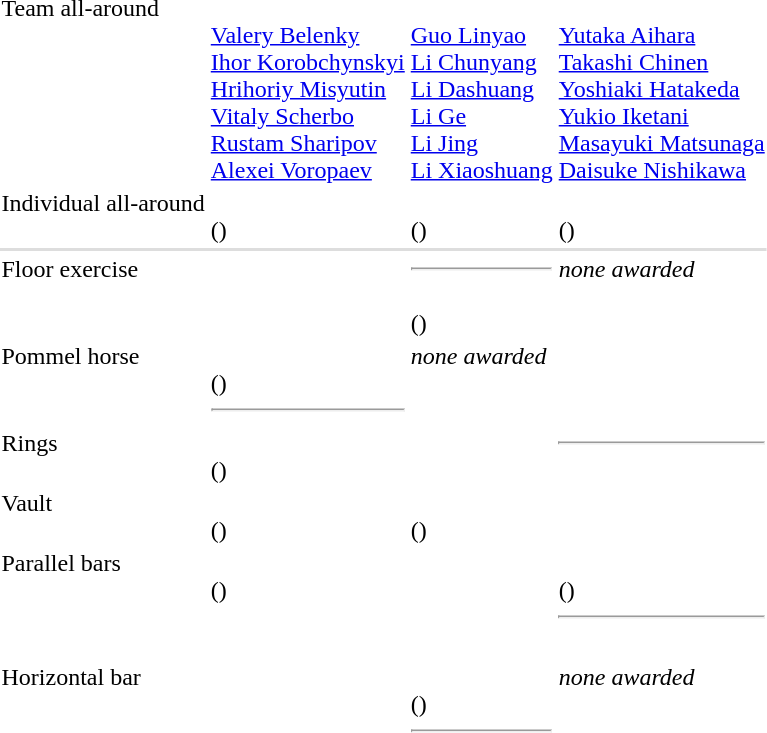<table>
<tr valign="top">
<td>Team all-around<br></td>
<td><br><a href='#'>Valery Belenky</a><br><a href='#'>Ihor Korobchynskyi</a><br><a href='#'>Hrihoriy Misyutin</a><br><a href='#'>Vitaly Scherbo</a><br><a href='#'>Rustam Sharipov</a><br><a href='#'>Alexei Voropaev</a></td>
<td><br><a href='#'>Guo Linyao</a><br><a href='#'>Li Chunyang</a><br><a href='#'>Li Dashuang</a><br><a href='#'>Li Ge</a><br><a href='#'>Li Jing</a><br><a href='#'>Li Xiaoshuang</a></td>
<td><br><a href='#'>Yutaka Aihara</a><br><a href='#'>Takashi Chinen</a><br><a href='#'>Yoshiaki Hatakeda</a><br><a href='#'>Yukio Iketani</a><br><a href='#'>Masayuki Matsunaga</a><br><a href='#'>Daisuke Nishikawa</a></td>
</tr>
<tr valign="top">
<td>Individual all-around<br></td>
<td><br>()</td>
<td><br>()</td>
<td><br>()</td>
</tr>
<tr bgcolor=#DDDDDD>
<td colspan=7></td>
</tr>
<tr valign="top">
<td>Floor exercise<br></td>
<td></td>
<td><hr><br>()</td>
<td><em>none awarded</em></td>
</tr>
<tr valign="top">
<td>Pommel horse<br></td>
<td><br>()<hr></td>
<td><em>none awarded</em></td>
<td></td>
</tr>
<tr valign="top">
<td>Rings<br></td>
<td><br>()</td>
<td></td>
<td><hr></td>
</tr>
<tr valign="top">
<td>Vault<br></td>
<td><br>()</td>
<td><br>()</td>
<td></td>
</tr>
<tr valign="top">
<td>Parallel bars<br></td>
<td><br>()</td>
<td></td>
<td><br>()<hr><br></td>
</tr>
<tr valign="top">
<td>Horizontal bar<br></td>
<td></td>
<td><br>()<hr></td>
<td><em>none awarded</em></td>
</tr>
</table>
